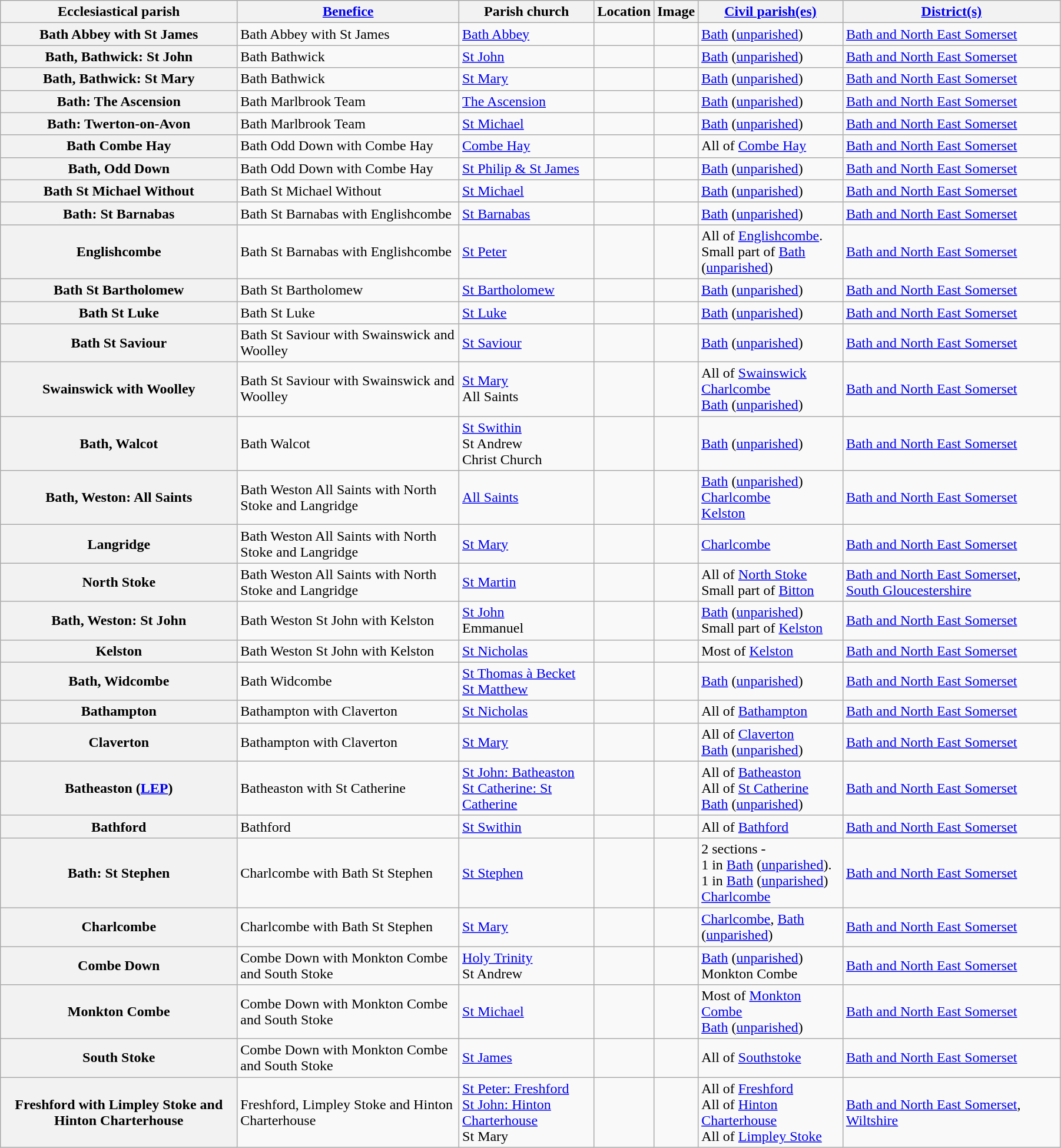<table class="wikitable sortable" style="width:95%;">
<tr>
<th scope="col">Ecclesiastical parish</th>
<th scope="col"><a href='#'>Benefice</a></th>
<th scope="col">Parish church</th>
<th scope="col">Location</th>
<th scope="col" class="unsortable">Image</th>
<th scope="col"><a href='#'>Civil parish(es)</a></th>
<th scope="col"><a href='#'>District(s)</a></th>
</tr>
<tr>
<th scope="row">Bath Abbey with St James</th>
<td>Bath Abbey with St James</td>
<td><a href='#'>Bath Abbey</a></td>
<td><small></small></td>
<td></td>
<td><a href='#'>Bath</a> (<a href='#'>unparished</a>)</td>
<td><a href='#'>Bath and North East Somerset</a></td>
</tr>
<tr>
<th scope="row">Bath, Bathwick: St John</th>
<td>Bath Bathwick</td>
<td><a href='#'>St John</a></td>
<td><small></small></td>
<td></td>
<td><a href='#'>Bath</a> (<a href='#'>unparished</a>)</td>
<td><a href='#'>Bath and North East Somerset</a></td>
</tr>
<tr>
<th scope="row">Bath, Bathwick: St Mary</th>
<td>Bath Bathwick</td>
<td><a href='#'>St Mary</a></td>
<td><small></small></td>
<td></td>
<td><a href='#'>Bath</a> (<a href='#'>unparished</a>)</td>
<td><a href='#'>Bath and North East Somerset</a></td>
</tr>
<tr>
<th scope="row">Bath: The Ascension</th>
<td>Bath Marlbrook Team</td>
<td><a href='#'>The Ascension</a></td>
<td><small></small></td>
<td></td>
<td><a href='#'>Bath</a> (<a href='#'>unparished</a>)</td>
<td><a href='#'>Bath and North East Somerset</a></td>
</tr>
<tr>
<th scope="row">Bath: Twerton-on-Avon</th>
<td>Bath Marlbrook Team</td>
<td><a href='#'>St Michael</a></td>
<td><small></small></td>
<td></td>
<td><a href='#'>Bath</a> (<a href='#'>unparished</a>)</td>
<td><a href='#'>Bath and North East Somerset</a></td>
</tr>
<tr>
<th scope="row">Bath Combe Hay</th>
<td>Bath Odd Down with Combe Hay</td>
<td><a href='#'>Combe Hay</a></td>
<td><small></small></td>
<td></td>
<td>All of <a href='#'>Combe Hay</a></td>
<td><a href='#'>Bath and North East Somerset</a></td>
</tr>
<tr>
<th scope="row">Bath, Odd Down</th>
<td>Bath Odd Down with Combe Hay</td>
<td><a href='#'>St Philip & St James</a></td>
<td><small></small></td>
<td></td>
<td><a href='#'>Bath</a> (<a href='#'>unparished</a>)</td>
<td><a href='#'>Bath and North East Somerset</a></td>
</tr>
<tr>
<th scope="row">Bath St Michael Without</th>
<td>Bath St Michael Without</td>
<td><a href='#'>St Michael</a></td>
<td><small></small></td>
<td></td>
<td><a href='#'>Bath</a> (<a href='#'>unparished</a>)</td>
<td><a href='#'>Bath and North East Somerset</a></td>
</tr>
<tr>
<th scope="row">Bath: St Barnabas</th>
<td>Bath St Barnabas with Englishcombe</td>
<td><a href='#'>St Barnabas</a></td>
<td><small></small></td>
<td></td>
<td><a href='#'>Bath</a> (<a href='#'>unparished</a>)</td>
<td><a href='#'>Bath and North East Somerset</a></td>
</tr>
<tr>
<th scope="row">Englishcombe</th>
<td>Bath St Barnabas with Englishcombe</td>
<td><a href='#'>St Peter</a></td>
<td><small></small></td>
<td></td>
<td>All of <a href='#'>Englishcombe</a>.<br>Small part of <a href='#'>Bath</a> (<a href='#'>unparished</a>)</td>
<td><a href='#'>Bath and North East Somerset</a></td>
</tr>
<tr>
<th scope="row">Bath St Bartholomew</th>
<td>Bath St Bartholomew</td>
<td><a href='#'>St Bartholomew</a></td>
<td><small></small></td>
<td></td>
<td><a href='#'>Bath</a> (<a href='#'>unparished</a>)</td>
<td><a href='#'>Bath and North East Somerset</a></td>
</tr>
<tr>
<th scope="row">Bath St Luke</th>
<td>Bath St Luke</td>
<td><a href='#'>St Luke</a></td>
<td><small></small></td>
<td></td>
<td><a href='#'>Bath</a> (<a href='#'>unparished</a>)</td>
<td ?><a href='#'>Bath and North East Somerset</a></td>
</tr>
<tr>
<th scope="row">Bath St Saviour</th>
<td>Bath St Saviour with Swainswick and Woolley</td>
<td><a href='#'>St Saviour</a></td>
<td><small></small></td>
<td></td>
<td><a href='#'>Bath</a> (<a href='#'>unparished</a>)</td>
<td><a href='#'>Bath and North East Somerset</a></td>
</tr>
<tr>
<th scope="row">Swainswick with Woolley</th>
<td>Bath St Saviour with Swainswick and Woolley</td>
<td><a href='#'>St Mary</a><br>All Saints</td>
<td><small></small></td>
<td></td>
<td>All of <a href='#'>Swainswick</a><br><a href='#'>Charlcombe</a><br><a href='#'>Bath</a> (<a href='#'>unparished</a>)</td>
<td><a href='#'>Bath and North East Somerset</a></td>
</tr>
<tr>
<th scope="row">Bath, Walcot</th>
<td>Bath Walcot</td>
<td><a href='#'>St Swithin</a><br>St Andrew<br>Christ Church</td>
<td><small></small></td>
<td></td>
<td><a href='#'>Bath</a> (<a href='#'>unparished</a>)</td>
<td><a href='#'>Bath and North East Somerset</a></td>
</tr>
<tr>
<th scope="row">Bath, Weston: All Saints</th>
<td>Bath Weston All Saints with North Stoke and Langridge</td>
<td><a href='#'>All Saints</a></td>
<td><small></small></td>
<td></td>
<td><a href='#'>Bath</a> (<a href='#'>unparished</a>)<br><a href='#'>Charlcombe</a><br><a href='#'>Kelston</a></td>
<td><a href='#'>Bath and North East Somerset</a></td>
</tr>
<tr>
<th scope="row">Langridge</th>
<td>Bath Weston All Saints with North Stoke and Langridge</td>
<td><a href='#'>St Mary</a></td>
<td><small></small></td>
<td></td>
<td><a href='#'>Charlcombe</a></td>
<td><a href='#'>Bath and North East Somerset</a></td>
</tr>
<tr>
<th scope="row">North Stoke</th>
<td>Bath Weston All Saints with North Stoke and Langridge</td>
<td><a href='#'>St Martin</a></td>
<td><small></small></td>
<td></td>
<td>All of <a href='#'>North Stoke</a><br>Small part of <a href='#'>Bitton</a></td>
<td><a href='#'>Bath and North East Somerset</a>, <a href='#'>South Gloucestershire</a></td>
</tr>
<tr>
<th scope="row">Bath, Weston: St John</th>
<td>Bath Weston St John with Kelston</td>
<td><a href='#'>St John</a><br>Emmanuel</td>
<td><small></small></td>
<td></td>
<td><a href='#'>Bath</a> (<a href='#'>unparished</a>)<br>Small part of <a href='#'>Kelston</a></td>
<td><a href='#'>Bath and North East Somerset</a></td>
</tr>
<tr>
<th scope="row">Kelston</th>
<td>Bath Weston St John with Kelston</td>
<td><a href='#'>St Nicholas</a></td>
<td><small></small></td>
<td></td>
<td>Most of <a href='#'>Kelston</a></td>
<td><a href='#'>Bath and North East Somerset</a></td>
</tr>
<tr>
<th scope="row">Bath, Widcombe</th>
<td>Bath Widcombe</td>
<td><a href='#'>St Thomas à Becket</a><br><a href='#'>St Matthew</a></td>
<td><small></small></td>
<td></td>
<td><a href='#'>Bath</a> (<a href='#'>unparished</a>)</td>
<td><a href='#'>Bath and North East Somerset</a></td>
</tr>
<tr>
<th scope="row">Bathampton</th>
<td>Bathampton with Claverton</td>
<td><a href='#'>St Nicholas</a></td>
<td><small></small></td>
<td></td>
<td>All of <a href='#'>Bathampton</a></td>
<td><a href='#'>Bath and North East Somerset</a></td>
</tr>
<tr>
<th scope="row">Claverton</th>
<td>Bathampton with Claverton</td>
<td><a href='#'>St Mary</a></td>
<td><small></small></td>
<td></td>
<td>All of <a href='#'>Claverton</a><br><a href='#'>Bath</a> (<a href='#'>unparished</a>)</td>
<td><a href='#'>Bath and North East Somerset</a></td>
</tr>
<tr>
<th scope="row">Batheaston (<a href='#'>LEP</a>)</th>
<td>Batheaston with St Catherine</td>
<td><a href='#'>St John: Batheaston</a> <br> <a href='#'>St Catherine: St Catherine</a></td>
<td><small></small></td>
<td></td>
<td>All of <a href='#'>Batheaston</a><br>All of <a href='#'>St Catherine</a><br><a href='#'>Bath</a> (<a href='#'>unparished</a>)</td>
<td><a href='#'>Bath and North East Somerset</a></td>
</tr>
<tr>
<th scope="row">Bathford</th>
<td>Bathford</td>
<td><a href='#'>St Swithin</a></td>
<td><small></small></td>
<td></td>
<td>All of <a href='#'>Bathford</a></td>
<td><a href='#'>Bath and North East Somerset</a></td>
</tr>
<tr>
<th scope="row">Bath: St Stephen</th>
<td>Charlcombe with Bath St Stephen</td>
<td><a href='#'>St Stephen</a></td>
<td><small></small></td>
<td></td>
<td>2 sections - <br>1 in <a href='#'>Bath</a> (<a href='#'>unparished</a>). <br>1 in <a href='#'>Bath</a> (<a href='#'>unparished</a>)<br> <a href='#'>Charlcombe</a></td>
<td><a href='#'>Bath and North East Somerset</a></td>
</tr>
<tr>
<th scope="row">Charlcombe</th>
<td>Charlcombe with Bath St Stephen</td>
<td><a href='#'>St Mary</a></td>
<td><small></small></td>
<td></td>
<td><a href='#'>Charlcombe</a>, <a href='#'>Bath</a> (<a href='#'>unparished</a>)</td>
<td><a href='#'>Bath and North East Somerset</a></td>
</tr>
<tr>
<th scope="row">Combe Down</th>
<td>Combe Down with Monkton Combe and South Stoke</td>
<td><a href='#'>Holy Trinity</a><br>St Andrew</td>
<td><small></small></td>
<td></td>
<td><a href='#'>Bath</a> (<a href='#'>unparished</a>)<br>Monkton Combe</td>
<td><a href='#'>Bath and North East Somerset</a></td>
</tr>
<tr>
<th scope="row">Monkton Combe</th>
<td>Combe Down with Monkton Combe and South Stoke</td>
<td><a href='#'>St Michael</a></td>
<td><small></small></td>
<td></td>
<td>Most of <a href='#'>Monkton Combe</a><br><a href='#'>Bath</a> (<a href='#'>unparished</a>)</td>
<td><a href='#'>Bath and North East Somerset</a></td>
</tr>
<tr>
<th scope="row">South Stoke</th>
<td>Combe Down with Monkton Combe and South Stoke</td>
<td><a href='#'>St James</a></td>
<td><small></small></td>
<td></td>
<td>All of <a href='#'>Southstoke</a></td>
<td><a href='#'>Bath and North East Somerset</a></td>
</tr>
<tr>
<th scope="row">Freshford with Limpley Stoke and Hinton Charterhouse</th>
<td>Freshford, Limpley Stoke and Hinton Charterhouse</td>
<td><a href='#'>St Peter: Freshford</a> <br><a href='#'>St John: Hinton Charterhouse</a><br>St Mary</td>
<td><small></small></td>
<td></td>
<td>All of <a href='#'>Freshford</a><br>All of <a href='#'>Hinton Charterhouse</a><br>All of <a href='#'>Limpley Stoke</a></td>
<td><a href='#'>Bath and North East Somerset</a>, <a href='#'>Wiltshire</a></td>
</tr>
</table>
